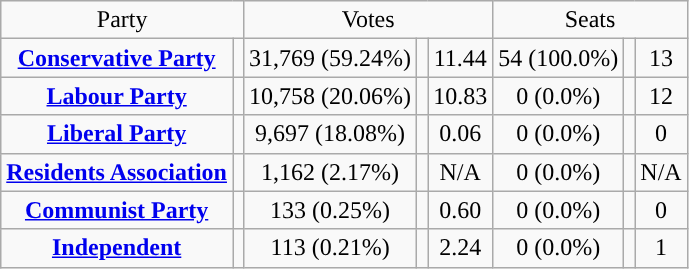<table class=wikitable style="text-align:center;">
<tr>
<td colspan=2>Party</td>
<td colspan=3>Votes</td>
<td colspan=3>Seats</td>
</tr>
<tr>
<td><strong><a href='#'>Conservative Party</a></strong></td>
<td style="background:"></td>
<td>31,769 (59.24%)</td>
<td></td>
<td> 11.44</td>
<td>54 (100.0%)</td>
<td></td>
<td> 13</td>
</tr>
<tr>
<td><strong><a href='#'>Labour Party</a></strong></td>
<td style="background:"></td>
<td>10,758 (20.06%)</td>
<td></td>
<td> 10.83</td>
<td>0 (0.0%)</td>
<td></td>
<td> 12</td>
</tr>
<tr>
<td><strong><a href='#'>Liberal Party</a></strong></td>
<td style="background:"></td>
<td>9,697 (18.08%)</td>
<td></td>
<td> 0.06</td>
<td>0  (0.0%)</td>
<td></td>
<td> 0</td>
</tr>
<tr>
<td><strong><a href='#'>Residents Association</a></strong></td>
<td style="background:"></td>
<td>1,162 (2.17%)</td>
<td></td>
<td>N/A</td>
<td>0 (0.0%)</td>
<td></td>
<td>N/A</td>
</tr>
<tr>
<td><strong><a href='#'>Communist Party</a></strong></td>
<td style="background:"></td>
<td>133 (0.25%)</td>
<td></td>
<td> 0.60</td>
<td>0  (0.0%)</td>
<td></td>
<td> 0</td>
</tr>
<tr>
<td><strong><a href='#'>Independent</a></strong></td>
<td style="background:"></td>
<td>113 (0.21%)</td>
<td></td>
<td> 2.24</td>
<td>0  (0.0%)</td>
<td></td>
<td> 1</td>
</tr>
</table>
